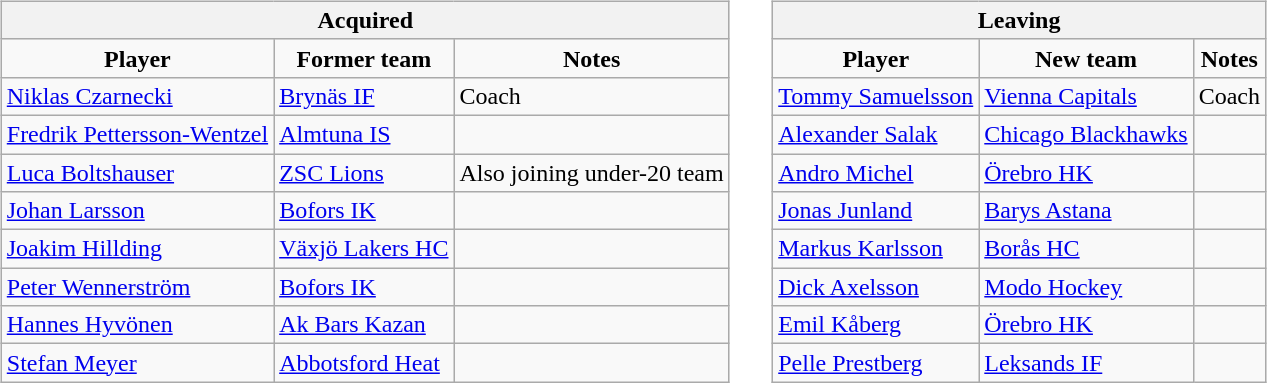<table cellspacing="10">
<tr>
<td valign="top"><br><table class="wikitable">
<tr>
<th colspan="4">Acquired</th>
</tr>
<tr align="center">
<td><strong>Player</strong></td>
<td><strong>Former team</strong></td>
<td><strong>Notes</strong></td>
</tr>
<tr>
<td><a href='#'>Niklas Czarnecki</a></td>
<td><a href='#'>Brynäs IF</a></td>
<td>Coach</td>
</tr>
<tr>
<td><a href='#'>Fredrik Pettersson-Wentzel</a></td>
<td><a href='#'>Almtuna IS</a></td>
<td></td>
</tr>
<tr>
<td><a href='#'>Luca Boltshauser</a></td>
<td><a href='#'>ZSC Lions</a></td>
<td>Also joining under-20 team</td>
</tr>
<tr>
<td><a href='#'>Johan Larsson</a></td>
<td><a href='#'>Bofors IK</a></td>
<td></td>
</tr>
<tr>
<td><a href='#'>Joakim Hillding</a></td>
<td><a href='#'>Växjö Lakers HC</a></td>
<td></td>
</tr>
<tr>
<td><a href='#'>Peter Wennerström</a></td>
<td><a href='#'>Bofors IK</a></td>
<td></td>
</tr>
<tr>
<td><a href='#'>Hannes Hyvönen</a></td>
<td><a href='#'>Ak Bars Kazan</a></td>
<td></td>
</tr>
<tr>
<td><a href='#'>Stefan Meyer</a></td>
<td><a href='#'>Abbotsford Heat</a></td>
<td></td>
</tr>
</table>
</td>
<td valign="top"><br><table class="wikitable">
<tr>
<th colspan="4">Leaving</th>
</tr>
<tr align="center">
<td><strong>Player</strong></td>
<td><strong>New team</strong></td>
<td><strong>Notes</strong></td>
</tr>
<tr>
<td><a href='#'>Tommy Samuelsson</a></td>
<td><a href='#'>Vienna Capitals</a></td>
<td>Coach</td>
</tr>
<tr>
<td><a href='#'>Alexander Salak</a></td>
<td><a href='#'>Chicago Blackhawks</a></td>
<td></td>
</tr>
<tr>
<td><a href='#'>Andro Michel</a></td>
<td><a href='#'>Örebro HK</a></td>
<td></td>
</tr>
<tr>
<td><a href='#'>Jonas Junland</a></td>
<td><a href='#'>Barys Astana</a></td>
<td></td>
</tr>
<tr>
<td><a href='#'>Markus Karlsson</a></td>
<td><a href='#'>Borås HC</a></td>
<td></td>
</tr>
<tr>
<td><a href='#'>Dick Axelsson</a></td>
<td><a href='#'>Modo Hockey</a></td>
<td></td>
</tr>
<tr>
<td><a href='#'>Emil Kåberg</a></td>
<td><a href='#'>Örebro HK</a></td>
<td></td>
</tr>
<tr>
<td><a href='#'>Pelle Prestberg</a></td>
<td><a href='#'>Leksands IF</a></td>
<td></td>
</tr>
</table>
</td>
</tr>
</table>
